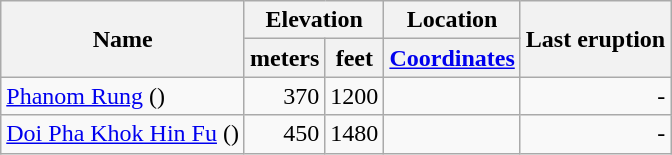<table class="wikitable">
<tr>
<th rowspan="2">Name</th>
<th colspan ="2">Elevation</th>
<th>Location</th>
<th rowspan="2">Last eruption</th>
</tr>
<tr>
<th>meters</th>
<th>feet</th>
<th><a href='#'>Coordinates</a></th>
</tr>
<tr align="right">
<td align="left"><a href='#'>Phanom Rung</a> ()</td>
<td>370</td>
<td>1200</td>
<td></td>
<td>-</td>
</tr>
<tr align="right">
<td align="left"><a href='#'>Doi Pha Khok Hin Fu</a> ()</td>
<td>450</td>
<td>1480</td>
<td></td>
<td>-</td>
</tr>
</table>
